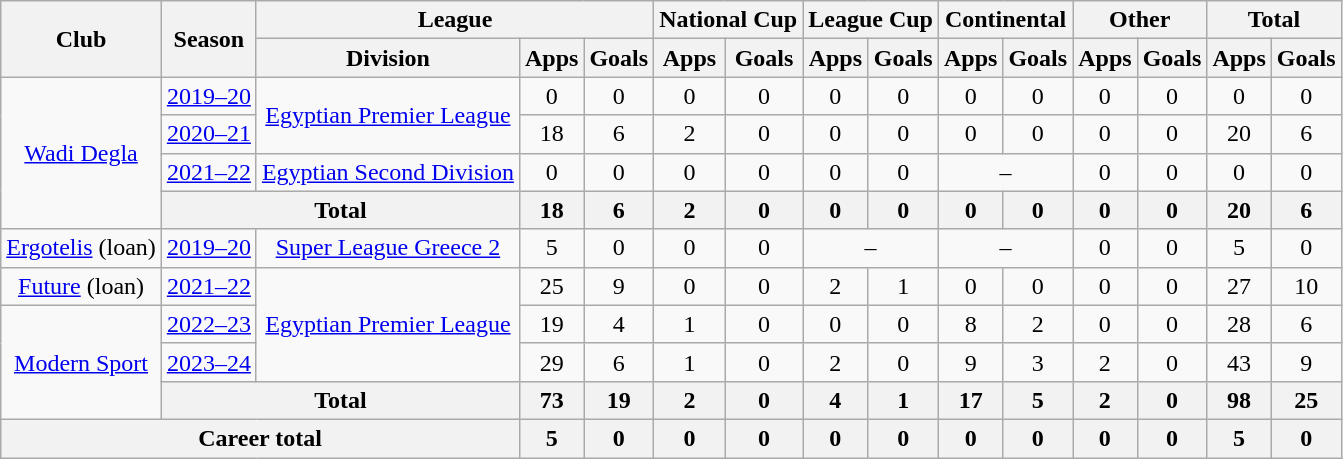<table class="wikitable" style="text-align: center;">
<tr>
<th rowspan=2>Club</th>
<th rowspan=2>Season</th>
<th colspan=3>League</th>
<th colspan=2>National Cup</th>
<th colspan=2>League Cup</th>
<th colspan=2>Continental</th>
<th colspan=2>Other</th>
<th colspan=2>Total</th>
</tr>
<tr>
<th>Division</th>
<th>Apps</th>
<th>Goals</th>
<th>Apps</th>
<th>Goals</th>
<th>Apps</th>
<th>Goals</th>
<th>Apps</th>
<th>Goals</th>
<th>Apps</th>
<th>Goals</th>
<th>Apps</th>
<th>Goals</th>
</tr>
<tr>
<td rowspan="4"><a href='#'>Wadi Degla</a></td>
<td><a href='#'>2019–20</a></td>
<td rowspan="2"><a href='#'>Egyptian Premier League</a></td>
<td>0</td>
<td>0</td>
<td>0</td>
<td>0</td>
<td>0</td>
<td>0</td>
<td>0</td>
<td>0</td>
<td>0</td>
<td>0</td>
<td>0</td>
<td>0</td>
</tr>
<tr>
<td><a href='#'>2020–21</a></td>
<td>18</td>
<td>6</td>
<td>2</td>
<td>0</td>
<td>0</td>
<td>0</td>
<td>0</td>
<td>0</td>
<td>0</td>
<td>0</td>
<td>20</td>
<td>6</td>
</tr>
<tr>
<td><a href='#'>2021–22</a></td>
<td><a href='#'>Egyptian Second Division</a></td>
<td>0</td>
<td>0</td>
<td>0</td>
<td>0</td>
<td>0</td>
<td>0</td>
<td colspan="2">–</td>
<td>0</td>
<td>0</td>
<td>0</td>
<td>0</td>
</tr>
<tr>
<th colspan=2>Total</th>
<th>18</th>
<th>6</th>
<th>2</th>
<th>0</th>
<th>0</th>
<th>0</th>
<th>0</th>
<th>0</th>
<th>0</th>
<th>0</th>
<th>20</th>
<th>6</th>
</tr>
<tr>
<td><a href='#'>Ergotelis</a> (loan)</td>
<td><a href='#'>2019–20</a></td>
<td><a href='#'>Super League Greece 2</a></td>
<td>5</td>
<td>0</td>
<td>0</td>
<td>0</td>
<td colspan="2">–</td>
<td colspan="2">–</td>
<td>0</td>
<td>0</td>
<td>5</td>
<td>0</td>
</tr>
<tr>
<td><a href='#'>Future</a> (loan)</td>
<td><a href='#'>2021–22</a></td>
<td rowspan="3"><a href='#'>Egyptian Premier League</a></td>
<td>25</td>
<td>9</td>
<td>0</td>
<td>0</td>
<td>2</td>
<td>1</td>
<td>0</td>
<td>0</td>
<td>0</td>
<td>0</td>
<td>27</td>
<td>10</td>
</tr>
<tr>
<td rowspan="3"><a href='#'>Modern Sport</a></td>
<td><a href='#'>2022–23</a></td>
<td>19</td>
<td>4</td>
<td>1</td>
<td>0</td>
<td>0</td>
<td>0</td>
<td>8</td>
<td>2</td>
<td>0</td>
<td>0</td>
<td>28</td>
<td>6</td>
</tr>
<tr>
<td><a href='#'>2023–24</a></td>
<td>29</td>
<td>6</td>
<td>1</td>
<td>0</td>
<td>2</td>
<td>0</td>
<td>9</td>
<td>3</td>
<td>2</td>
<td>0</td>
<td>43</td>
<td>9</td>
</tr>
<tr>
<th colspan=2>Total</th>
<th>73</th>
<th>19</th>
<th>2</th>
<th>0</th>
<th>4</th>
<th>1</th>
<th>17</th>
<th>5</th>
<th>2</th>
<th>0</th>
<th>98</th>
<th>25</th>
</tr>
<tr>
<th colspan=3>Career total</th>
<th>5</th>
<th>0</th>
<th>0</th>
<th>0</th>
<th>0</th>
<th>0</th>
<th>0</th>
<th>0</th>
<th>0</th>
<th>0</th>
<th>5</th>
<th>0</th>
</tr>
</table>
